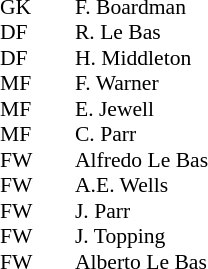<table cellspacing="0" cellpadding="0" style="font-size:90%; margin:0.2em auto;">
<tr>
<th width="25"></th>
<th width="25"></th>
</tr>
<tr>
<td>GK</td>
<td></td>
<td>F. Boardman</td>
</tr>
<tr>
<td>DF</td>
<td></td>
<td>R. Le Bas</td>
</tr>
<tr>
<td>DF</td>
<td></td>
<td>H. Middleton</td>
</tr>
<tr>
<td>MF</td>
<td></td>
<td>F. Warner</td>
</tr>
<tr>
<td>MF</td>
<td></td>
<td>E. Jewell</td>
</tr>
<tr>
<td>MF</td>
<td></td>
<td>C. Parr</td>
</tr>
<tr>
<td>FW</td>
<td></td>
<td>Alfredo Le Bas</td>
</tr>
<tr>
<td>FW</td>
<td></td>
<td>A.E. Wells</td>
</tr>
<tr>
<td>FW</td>
<td></td>
<td>J. Parr</td>
</tr>
<tr>
<td>FW</td>
<td></td>
<td>J. Topping</td>
</tr>
<tr>
<td>FW</td>
<td></td>
<td>Alberto Le Bas</td>
</tr>
</table>
